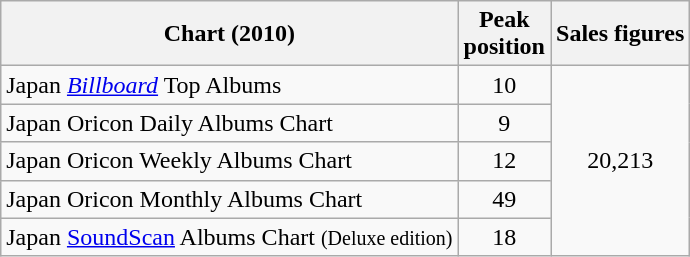<table class="wikitable sortable">
<tr>
<th>Chart (2010)</th>
<th>Peak<br>position</th>
<th>Sales figures</th>
</tr>
<tr>
<td>Japan <em><a href='#'>Billboard</a></em> Top Albums</td>
<td align="center">10</td>
<td align="center" rowspan="5">20,213</td>
</tr>
<tr>
<td>Japan Oricon Daily Albums Chart</td>
<td align="center">9</td>
</tr>
<tr>
<td>Japan Oricon Weekly Albums Chart</td>
<td align="center">12</td>
</tr>
<tr>
<td>Japan Oricon Monthly Albums Chart</td>
<td align="center">49</td>
</tr>
<tr>
<td>Japan <a href='#'>SoundScan</a> Albums Chart <small>(Deluxe edition)</small></td>
<td align="center">18</td>
</tr>
</table>
